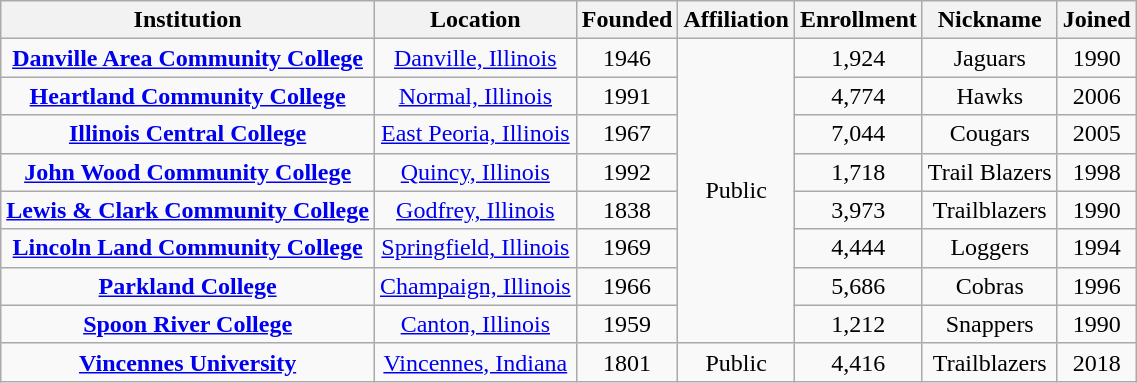<table class="wikitable sortable" style="text-align:center;">
<tr>
<th>Institution</th>
<th>Location</th>
<th>Founded</th>
<th>Affiliation</th>
<th>Enrollment</th>
<th>Nickname</th>
<th>Joined</th>
</tr>
<tr>
<td><strong><a href='#'>Danville Area Community College</a></strong></td>
<td><a href='#'>Danville, Illinois</a></td>
<td>1946</td>
<td rowspan="8">Public</td>
<td>1,924</td>
<td>Jaguars</td>
<td>1990</td>
</tr>
<tr>
<td><strong><a href='#'>Heartland Community College</a></strong></td>
<td><a href='#'>Normal, Illinois</a></td>
<td>1991</td>
<td>4,774</td>
<td>Hawks</td>
<td>2006</td>
</tr>
<tr>
<td><strong><a href='#'>Illinois Central College</a></strong></td>
<td><a href='#'>East Peoria, Illinois</a></td>
<td>1967</td>
<td>7,044</td>
<td>Cougars</td>
<td>2005</td>
</tr>
<tr>
<td><strong><a href='#'>John Wood Community College</a></strong></td>
<td><a href='#'>Quincy, Illinois</a></td>
<td>1992</td>
<td>1,718</td>
<td>Trail Blazers</td>
<td>1998</td>
</tr>
<tr>
<td><strong><a href='#'>Lewis & Clark Community College</a></strong></td>
<td><a href='#'>Godfrey, Illinois</a></td>
<td>1838</td>
<td>3,973</td>
<td>Trailblazers</td>
<td>1990</td>
</tr>
<tr>
<td><strong><a href='#'>Lincoln Land Community College</a></strong></td>
<td><a href='#'>Springfield, Illinois</a></td>
<td>1969</td>
<td>4,444</td>
<td>Loggers</td>
<td>1994</td>
</tr>
<tr>
<td><strong><a href='#'>Parkland College</a></strong></td>
<td><a href='#'>Champaign, Illinois</a></td>
<td>1966</td>
<td>5,686</td>
<td>Cobras</td>
<td>1996</td>
</tr>
<tr>
<td><strong><a href='#'>Spoon River College</a></strong></td>
<td><a href='#'>Canton, Illinois</a></td>
<td>1959</td>
<td>1,212</td>
<td>Snappers</td>
<td>1990</td>
</tr>
<tr>
<td><strong><a href='#'>Vincennes University</a></strong></td>
<td><a href='#'>Vincennes, Indiana</a></td>
<td>1801</td>
<td>Public</td>
<td>4,416</td>
<td>Trailblazers</td>
<td>2018</td>
</tr>
</table>
